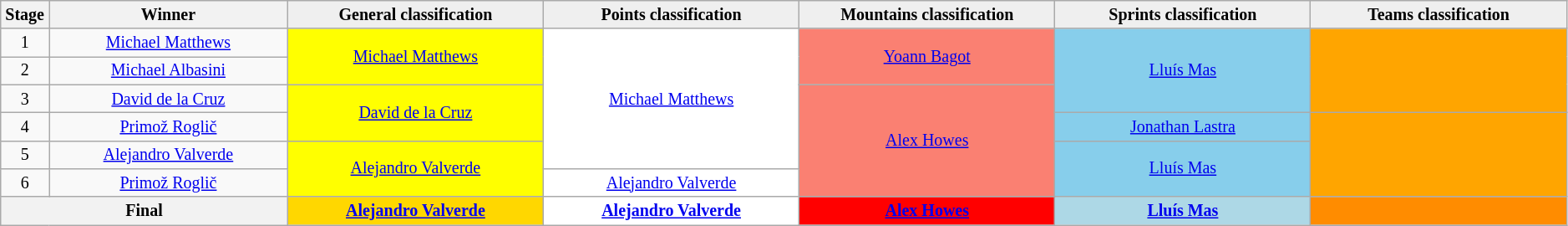<table class="wikitable" style="text-align: center; font-size:smaller;">
<tr>
<th style="width:1%;">Stage</th>
<th style="width:14%;">Winner</th>
<th style="background:#efefef; width:15%;">General classification<br></th>
<th style="background:#efefef; width:15%;">Points classification<br></th>
<th style="background:#efefef; width:15%;">Mountains classification<br></th>
<th style="background:#efefef; width:15%;">Sprints classification<br></th>
<th style="background:#efefef; width:15%;">Teams classification</th>
</tr>
<tr>
<td>1</td>
<td><a href='#'>Michael Matthews</a></td>
<td style="background-color:yellow;" rowspan=2><a href='#'>Michael Matthews</a></td>
<td style="background-color:white;" rowspan=5><a href='#'>Michael Matthews</a></td>
<td style="background-color:salmon;" rowspan=2><a href='#'>Yoann Bagot</a></td>
<td style="background-color:skyblue;" rowspan=3><a href='#'>Lluís Mas</a></td>
<td style="background:orange;" rowspan=3></td>
</tr>
<tr>
<td>2</td>
<td><a href='#'>Michael Albasini</a></td>
</tr>
<tr>
<td>3</td>
<td><a href='#'>David de la Cruz</a></td>
<td style="background-color:yellow;" rowspan=2><a href='#'>David de la Cruz</a></td>
<td style="background-color:salmon;" rowspan=4><a href='#'>Alex Howes</a></td>
</tr>
<tr>
<td>4</td>
<td><a href='#'>Primož Roglič</a></td>
<td style="background-color:skyblue;"><a href='#'>Jonathan Lastra</a></td>
<td style="background:orange;" rowspan=3></td>
</tr>
<tr>
<td>5</td>
<td><a href='#'>Alejandro Valverde</a></td>
<td style="background-color:yellow;" rowspan=2><a href='#'>Alejandro Valverde</a></td>
<td style="background-color:skyblue;" rowspan=2><a href='#'>Lluís Mas</a></td>
</tr>
<tr>
<td>6</td>
<td><a href='#'>Primož Roglič</a></td>
<td style="background-color:white;"><a href='#'>Alejandro Valverde</a></td>
</tr>
<tr>
<th colspan=2>Final</th>
<th style="background-color:gold;"><a href='#'>Alejandro Valverde</a></th>
<th style="background-color:white;"><a href='#'>Alejandro Valverde</a></th>
<th style="background-color:red;"><a href='#'>Alex Howes</a></th>
<th style="background-color:lightblue;"><a href='#'>Lluís Mas</a></th>
<th style="background:#FF8C00;"></th>
</tr>
</table>
